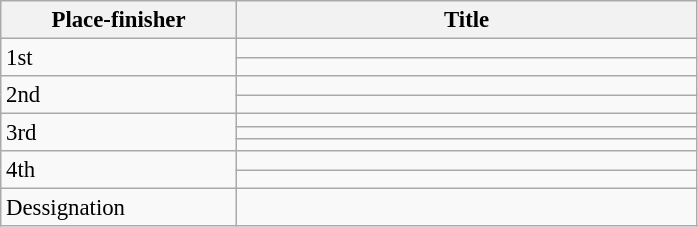<table class="wikitable sortable" style="font-size: 95%;">
<tr>
<th width="150">Place-finisher</th>
<th width="300">Title</th>
</tr>
<tr>
<td rowspan="2">1st</td>
<td></td>
</tr>
<tr>
<td></td>
</tr>
<tr>
<td rowspan="2">2nd</td>
<td></td>
</tr>
<tr>
<td></td>
</tr>
<tr>
<td rowspan="3">3rd</td>
<td></td>
</tr>
<tr>
<td></td>
</tr>
<tr>
<td></td>
</tr>
<tr>
<td rowspan="2">4th</td>
<td></td>
</tr>
<tr>
<td></td>
</tr>
<tr>
<td>Dessignation</td>
<td></td>
</tr>
</table>
